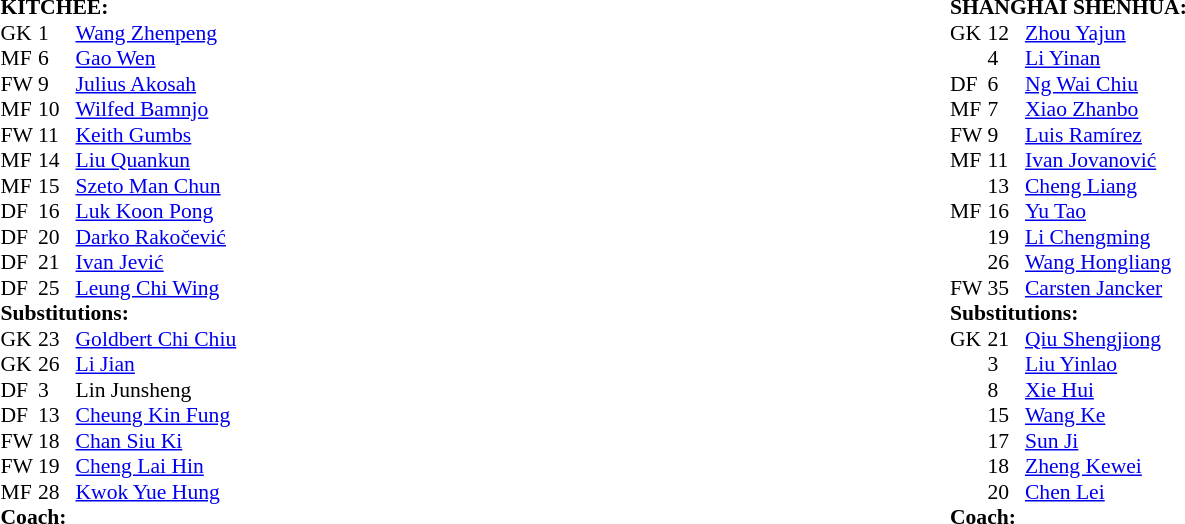<table style="width:100%;">
<tr>
<td valign=top width=50%><br><table style=font-size:90% cellspacing=0 cellpadding=0>
<tr>
<td colspan="4"><strong>KITCHEE:</strong></td>
</tr>
<tr>
<th width=25></th>
<th width=25></th>
</tr>
<tr>
<td>GK</td>
<td>1</td>
<td> <a href='#'>Wang Zhenpeng</a></td>
<td></td>
<td></td>
</tr>
<tr>
<td>MF</td>
<td>6</td>
<td> <a href='#'>Gao Wen</a></td>
</tr>
<tr>
<td>FW</td>
<td>9</td>
<td> <a href='#'>Julius Akosah</a></td>
<td></td>
<td></td>
</tr>
<tr>
<td>MF</td>
<td>10</td>
<td> <a href='#'>Wilfed Bamnjo</a></td>
<td></td>
<td></td>
</tr>
<tr>
<td>FW</td>
<td>11</td>
<td> <a href='#'>Keith Gumbs</a></td>
<td></td>
<td></td>
</tr>
<tr>
<td>MF</td>
<td>14</td>
<td> <a href='#'>Liu Quankun</a></td>
</tr>
<tr>
<td>MF</td>
<td>15</td>
<td> <a href='#'>Szeto Man Chun</a></td>
<td></td>
<td></td>
</tr>
<tr>
<td>DF</td>
<td>16</td>
<td> <a href='#'>Luk Koon Pong</a></td>
<td></td>
</tr>
<tr>
<td>DF</td>
<td>20</td>
<td> <a href='#'>Darko Rakočević</a></td>
</tr>
<tr>
<td>DF</td>
<td>21</td>
<td> <a href='#'>Ivan Jević</a></td>
</tr>
<tr>
<td>DF</td>
<td>25</td>
<td> <a href='#'>Leung Chi Wing</a></td>
<td></td>
<td></td>
</tr>
<tr>
<td colspan=3><strong>Substitutions:</strong></td>
</tr>
<tr>
<td>GK</td>
<td>23</td>
<td> <a href='#'>Goldbert Chi Chiu</a></td>
<td></td>
<td></td>
</tr>
<tr>
<td>GK</td>
<td>26</td>
<td> <a href='#'>Li Jian</a></td>
<td></td>
<td></td>
</tr>
<tr>
<td>DF</td>
<td>3</td>
<td> Lin Junsheng</td>
<td></td>
<td></td>
</tr>
<tr>
<td>DF</td>
<td>13</td>
<td> <a href='#'>Cheung Kin Fung</a></td>
<td></td>
<td></td>
</tr>
<tr>
<td>FW</td>
<td>18</td>
<td> <a href='#'>Chan Siu Ki</a></td>
<td></td>
<td></td>
</tr>
<tr>
<td>FW</td>
<td>19</td>
<td> <a href='#'>Cheng Lai Hin</a></td>
<td></td>
<td></td>
</tr>
<tr>
<td>MF</td>
<td>28</td>
<td> <a href='#'>Kwok Yue Hung</a></td>
<td></td>
<td></td>
</tr>
<tr>
<td colspan=3><strong>Coach:</strong></td>
</tr>
<tr>
<td></td>
<td></td>
<td></td>
</tr>
<tr>
<td></td>
<td></td>
<td></td>
</tr>
</table>
</td>
<td></td>
<td style="vertical-align:top; width:50%;"><br><table style=font-size:90% cellspacing=0 cellpadding=0>
<tr>
<td colspan="4"><strong>SHANGHAI SHENHUA:</strong></td>
</tr>
<tr>
<th width=25></th>
<th width=25></th>
</tr>
<tr>
<td>GK</td>
<td>12</td>
<td> <a href='#'>Zhou Yajun</a></td>
</tr>
<tr>
<td></td>
<td>4</td>
<td> <a href='#'>Li Yinan</a></td>
<td></td>
<td></td>
</tr>
<tr>
<td>DF</td>
<td>6</td>
<td> <a href='#'>Ng Wai Chiu</a></td>
<td></td>
<td></td>
</tr>
<tr>
<td>MF</td>
<td>7</td>
<td> <a href='#'>Xiao Zhanbo</a></td>
<td></td>
<td></td>
</tr>
<tr>
<td>FW</td>
<td>9</td>
<td> <a href='#'>Luis Ramírez</a></td>
<td></td>
<td></td>
</tr>
<tr>
<td>MF</td>
<td>11</td>
<td> <a href='#'>Ivan Jovanović</a></td>
<td></td>
<td></td>
</tr>
<tr>
<td></td>
<td>13</td>
<td> <a href='#'>Cheng Liang</a></td>
<td></td>
<td></td>
</tr>
<tr>
<td>MF</td>
<td>16</td>
<td> <a href='#'>Yu Tao</a></td>
<td></td>
<td></td>
</tr>
<tr>
<td></td>
<td>19</td>
<td> <a href='#'>Li Chengming</a></td>
<td></td>
<td></td>
</tr>
<tr>
<td></td>
<td>26</td>
<td> <a href='#'>Wang Hongliang</a></td>
<td></td>
</tr>
<tr>
<td>FW</td>
<td>35</td>
<td> <a href='#'>Carsten Jancker</a></td>
<td></td>
<td></td>
</tr>
<tr>
<td colspan=3><strong>Substitutions:</strong></td>
</tr>
<tr>
<td>GK</td>
<td>21</td>
<td> <a href='#'>Qiu Shengjiong</a></td>
<td></td>
</tr>
<tr>
<td></td>
<td>3</td>
<td> <a href='#'>Liu Yinlao</a></td>
<td></td>
<td></td>
</tr>
<tr>
<td></td>
<td>8</td>
<td> <a href='#'>Xie Hui</a></td>
<td></td>
<td></td>
</tr>
<tr>
<td></td>
<td>15</td>
<td> <a href='#'>Wang Ke</a></td>
<td></td>
<td></td>
</tr>
<tr>
<td></td>
<td>17</td>
<td> <a href='#'>Sun Ji</a></td>
<td></td>
<td></td>
</tr>
<tr>
<td></td>
<td>18</td>
<td> <a href='#'>Zheng Kewei</a></td>
<td></td>
<td></td>
</tr>
<tr>
<td></td>
<td>20</td>
<td> <a href='#'>Chen Lei</a></td>
<td></td>
<td></td>
</tr>
<tr>
<td colspan=3><strong>Coach:</strong></td>
</tr>
<tr>
<td></td>
<td></td>
<td></td>
</tr>
</table>
</td>
</tr>
</table>
